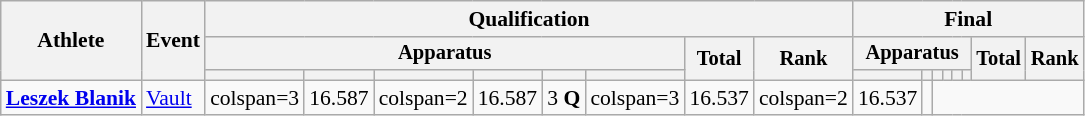<table class="wikitable" style="font-size:90%">
<tr>
<th rowspan=3>Athlete</th>
<th rowspan=3>Event</th>
<th colspan =8>Qualification</th>
<th colspan =8>Final</th>
</tr>
<tr style="font-size:95%">
<th colspan=6>Apparatus</th>
<th rowspan=2>Total</th>
<th rowspan=2>Rank</th>
<th colspan=6>Apparatus</th>
<th rowspan=2>Total</th>
<th rowspan=2>Rank</th>
</tr>
<tr style="font-size:95%">
<th></th>
<th></th>
<th></th>
<th></th>
<th></th>
<th></th>
<th></th>
<th></th>
<th></th>
<th></th>
<th></th>
<th></th>
</tr>
<tr align=center>
<td align=left><strong><a href='#'>Leszek Blanik</a></strong></td>
<td align=left><a href='#'>Vault</a></td>
<td>colspan=3 </td>
<td>16.587</td>
<td>colspan=2 </td>
<td>16.587</td>
<td>3 <strong>Q</strong></td>
<td>colspan=3 </td>
<td>16.537</td>
<td>colspan=2 </td>
<td>16.537</td>
<td></td>
</tr>
</table>
